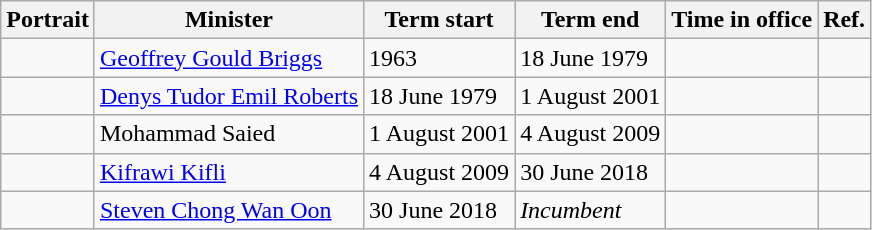<table class="wikitable">
<tr>
<th>Portrait</th>
<th>Minister</th>
<th>Term start</th>
<th>Term end</th>
<th>Time in office</th>
<th>Ref.</th>
</tr>
<tr>
<td></td>
<td><a href='#'>Geoffrey Gould Briggs</a></td>
<td>1963</td>
<td>18 June 1979</td>
<td></td>
<td></td>
</tr>
<tr>
<td></td>
<td><a href='#'>Denys Tudor Emil Roberts</a></td>
<td>18 June 1979</td>
<td>1 August 2001</td>
<td></td>
<td></td>
</tr>
<tr>
<td></td>
<td>Mohammad Saied</td>
<td>1 August 2001</td>
<td>4 August 2009</td>
<td></td>
<td></td>
</tr>
<tr>
<td></td>
<td><a href='#'>Kifrawi Kifli</a></td>
<td>4 August 2009</td>
<td>30 June 2018</td>
<td></td>
<td></td>
</tr>
<tr>
<td></td>
<td><a href='#'>Steven Chong Wan Oon</a></td>
<td>30 June 2018</td>
<td><em>Incumbent</em></td>
<td></td>
<td></td>
</tr>
</table>
